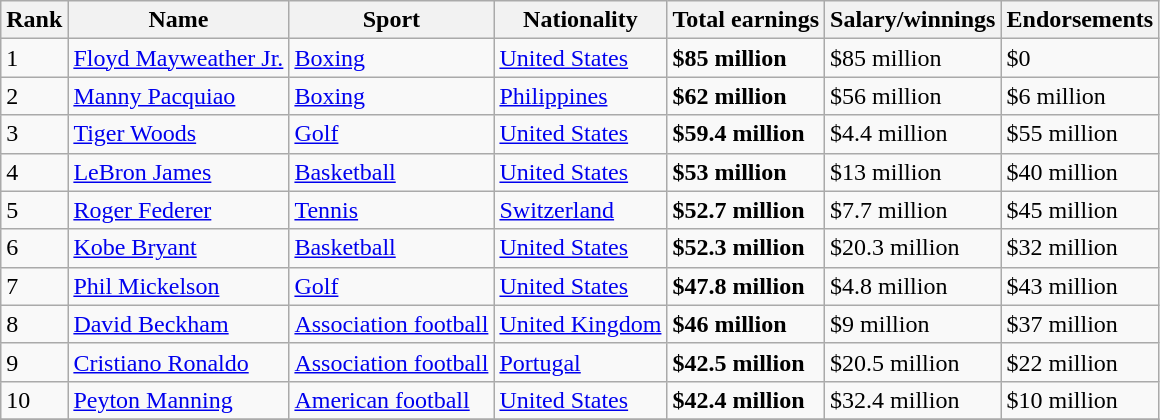<table class="wikitable sortable" border="1">
<tr>
<th>Rank</th>
<th>Name</th>
<th>Sport</th>
<th>Nationality</th>
<th>Total earnings</th>
<th>Salary/winnings</th>
<th>Endorsements</th>
</tr>
<tr>
<td>1</td>
<td><a href='#'>Floyd Mayweather Jr.</a></td>
<td><a href='#'>Boxing</a></td>
<td> <a href='#'>United States</a></td>
<td><strong>$85 million</strong></td>
<td>$85 million</td>
<td>$0</td>
</tr>
<tr>
<td>2</td>
<td><a href='#'>Manny Pacquiao</a></td>
<td><a href='#'>Boxing</a></td>
<td> <a href='#'>Philippines</a></td>
<td><strong>$62 million</strong></td>
<td>$56 million</td>
<td>$6 million</td>
</tr>
<tr>
<td>3</td>
<td><a href='#'>Tiger Woods</a></td>
<td><a href='#'>Golf</a></td>
<td> <a href='#'>United States</a></td>
<td><strong>$59.4 million</strong></td>
<td>$4.4 million</td>
<td>$55 million</td>
</tr>
<tr>
<td>4</td>
<td><a href='#'>LeBron James</a></td>
<td><a href='#'>Basketball</a></td>
<td> <a href='#'>United States</a></td>
<td><strong>$53 million</strong></td>
<td>$13 million</td>
<td>$40 million</td>
</tr>
<tr>
<td>5</td>
<td><a href='#'>Roger Federer</a></td>
<td><a href='#'>Tennis</a></td>
<td> <a href='#'>Switzerland</a></td>
<td><strong>$52.7 million</strong></td>
<td>$7.7 million</td>
<td>$45 million</td>
</tr>
<tr>
<td>6</td>
<td><a href='#'>Kobe Bryant</a></td>
<td><a href='#'>Basketball</a></td>
<td> <a href='#'>United States</a></td>
<td><strong>$52.3 million</strong></td>
<td>$20.3 million</td>
<td>$32 million</td>
</tr>
<tr>
<td>7</td>
<td><a href='#'>Phil Mickelson</a></td>
<td><a href='#'>Golf</a></td>
<td> <a href='#'>United States</a></td>
<td><strong>$47.8 million</strong></td>
<td>$4.8 million</td>
<td>$43 million</td>
</tr>
<tr>
<td>8</td>
<td><a href='#'>David Beckham</a></td>
<td><a href='#'>Association football</a></td>
<td> <a href='#'>United Kingdom</a></td>
<td><strong>$46 million</strong></td>
<td>$9 million</td>
<td>$37 million</td>
</tr>
<tr>
<td>9</td>
<td><a href='#'>Cristiano Ronaldo</a></td>
<td><a href='#'>Association football</a></td>
<td> <a href='#'>Portugal</a></td>
<td><strong>$42.5 million</strong></td>
<td>$20.5 million</td>
<td>$22 million</td>
</tr>
<tr>
<td>10</td>
<td><a href='#'>Peyton Manning</a></td>
<td><a href='#'>American football</a></td>
<td> <a href='#'>United States</a></td>
<td><strong>$42.4 million</strong></td>
<td>$32.4 million</td>
<td>$10 million</td>
</tr>
<tr>
</tr>
</table>
